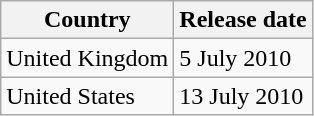<table class="wikitable">
<tr>
<th>Country</th>
<th>Release date</th>
</tr>
<tr>
<td>United Kingdom</td>
<td>5 July 2010</td>
</tr>
<tr>
<td>United States</td>
<td>13 July 2010</td>
</tr>
</table>
